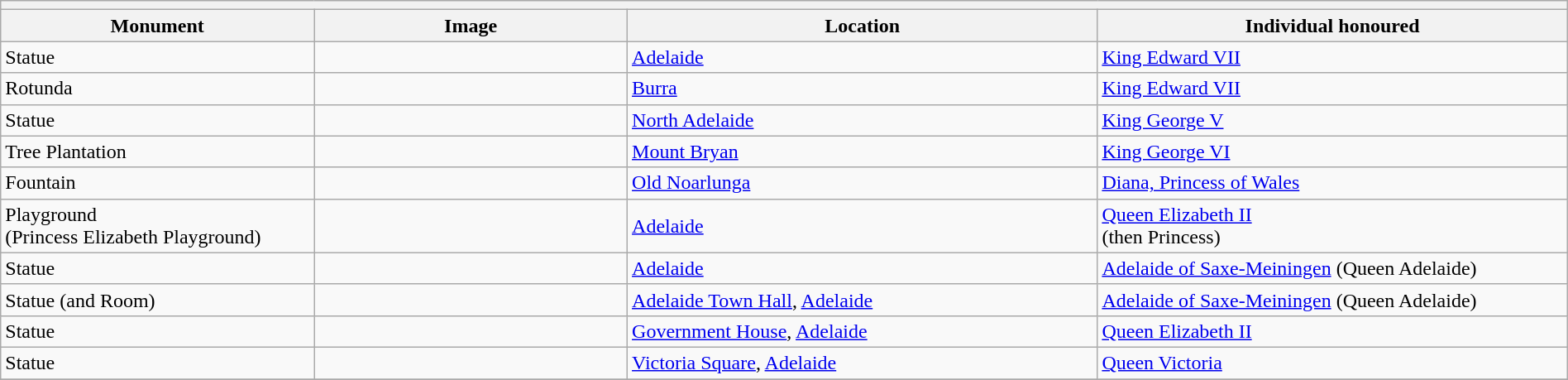<table class="wikitable" style="width:100%">
<tr>
<th colspan="9" align="left"></th>
</tr>
<tr>
<th width="20%">Monument</th>
<th width="20%">Image</th>
<th width="30%">Location</th>
<th width="30%">Individual honoured</th>
</tr>
<tr>
<td>Statue</td>
<td></td>
<td><a href='#'>Adelaide</a></td>
<td><a href='#'>King Edward VII</a></td>
</tr>
<tr>
<td>Rotunda</td>
<td></td>
<td><a href='#'>Burra</a></td>
<td><a href='#'>King Edward VII</a></td>
</tr>
<tr>
<td>Statue</td>
<td></td>
<td><a href='#'>North Adelaide</a></td>
<td><a href='#'>King George V</a></td>
</tr>
<tr>
<td>Tree Plantation</td>
<td></td>
<td><a href='#'>Mount Bryan</a></td>
<td><a href='#'>King George VI</a></td>
</tr>
<tr>
<td>Fountain</td>
<td></td>
<td><a href='#'>Old Noarlunga</a></td>
<td><a href='#'>Diana, Princess of Wales</a></td>
</tr>
<tr>
<td>Playground<br>(Princess Elizabeth Playground)</td>
<td></td>
<td><a href='#'>Adelaide</a></td>
<td><a href='#'>Queen Elizabeth II</a><br>(then Princess)</td>
</tr>
<tr>
<td>Statue</td>
<td></td>
<td><a href='#'>Adelaide</a></td>
<td><a href='#'>Adelaide of Saxe-Meiningen</a> (Queen Adelaide) </td>
</tr>
<tr>
<td>Statue (and Room)</td>
<td></td>
<td><a href='#'>Adelaide Town Hall</a>, <a href='#'>Adelaide</a></td>
<td><a href='#'>Adelaide of Saxe-Meiningen</a> (Queen Adelaide) </td>
</tr>
<tr>
<td>Statue</td>
<td></td>
<td><a href='#'>Government House</a>, <a href='#'>Adelaide</a></td>
<td><a href='#'>Queen Elizabeth II</a></td>
</tr>
<tr>
<td>Statue</td>
<td></td>
<td><a href='#'>Victoria Square</a>, <a href='#'>Adelaide</a></td>
<td><a href='#'>Queen Victoria</a></td>
</tr>
<tr>
</tr>
</table>
